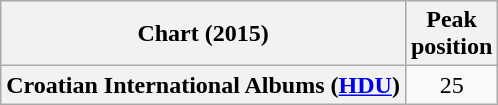<table class="wikitable sortable plainrowheaders" style="text-align:center">
<tr>
<th scope="col">Chart (2015)</th>
<th scope="col">Peak<br>position</th>
</tr>
<tr>
<th scope="row">Croatian International Albums (<a href='#'>HDU</a>)</th>
<td>25</td>
</tr>
</table>
